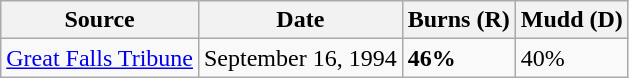<table class="wikitable">
<tr>
<th>Source</th>
<th>Date</th>
<th>Burns (R)</th>
<th>Mudd (D)</th>
</tr>
<tr>
<td><a href='#'>Great Falls Tribune</a></td>
<td>September 16, 1994</td>
<td><strong>46%</strong></td>
<td>40%</td>
</tr>
</table>
